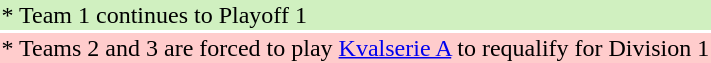<table>
<tr style="background: #D0F0C0;">
<td>* Team 1 continues to Playoff 1</td>
</tr>
<tr style="background: #FFCCCC;">
<td>* Teams 2 and 3 are forced to play <a href='#'>Kvalserie A</a> to requalify for Division 1</td>
</tr>
</table>
